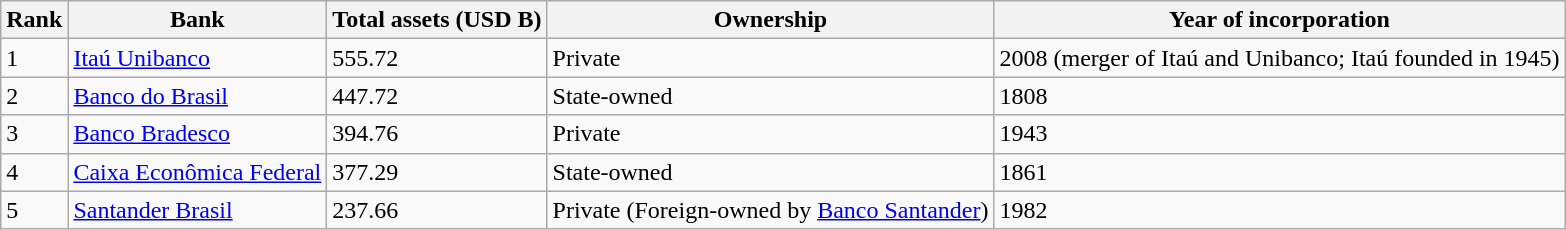<table class="wikitable">
<tr>
<th>Rank</th>
<th>Bank</th>
<th>Total assets (USD B)</th>
<th>Ownership</th>
<th>Year of incorporation</th>
</tr>
<tr>
<td>1</td>
<td><a href='#'>Itaú Unibanco</a></td>
<td>555.72</td>
<td>Private</td>
<td>2008 (merger of Itaú and Unibanco; Itaú founded in 1945)</td>
</tr>
<tr>
<td>2</td>
<td><a href='#'>Banco do Brasil</a></td>
<td>447.72</td>
<td>State-owned</td>
<td>1808</td>
</tr>
<tr>
<td>3</td>
<td><a href='#'>Banco Bradesco</a></td>
<td>394.76</td>
<td>Private</td>
<td>1943</td>
</tr>
<tr>
<td>4</td>
<td><a href='#'>Caixa Econômica Federal</a></td>
<td>377.29</td>
<td>State-owned</td>
<td>1861</td>
</tr>
<tr>
<td>5</td>
<td><a href='#'>Santander Brasil</a></td>
<td>237.66</td>
<td>Private (Foreign-owned by <a href='#'>Banco Santander</a>)</td>
<td>1982</td>
</tr>
</table>
